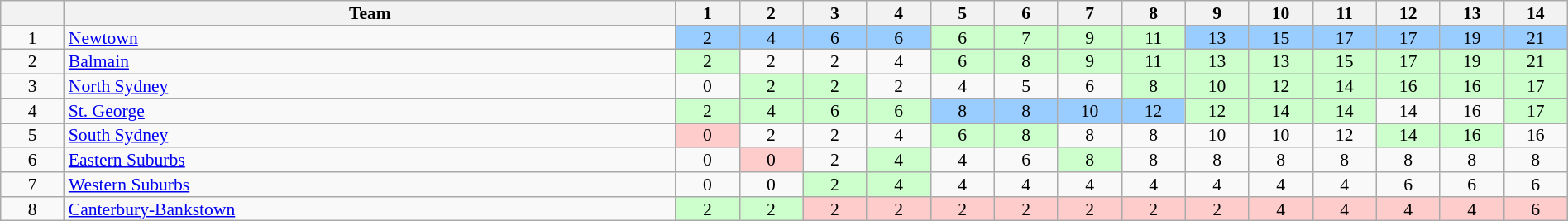<table class="wikitable" style="text-align:center; line-height: 90%; font-size:90%;" width=100%>
<tr>
<th width=20 abbr="Position"></th>
<th width=250>Team</th>
<th width=20 abbr="Round 1">1</th>
<th width=20 abbr="Round 2">2</th>
<th width=20 abbr="Round 3">3</th>
<th width=20 abbr="Round 4">4</th>
<th width=20 abbr="Round 5">5</th>
<th width=20 abbr="Round 6">6</th>
<th width=20 abbr="Round 7">7</th>
<th width=20 abbr="Round 8">8</th>
<th width=20 abbr="Round 9">9</th>
<th width=20 abbr="Round 10">10</th>
<th width=20 abbr="Round 11">11</th>
<th width=20 abbr="Round 12">12</th>
<th width=20 abbr="Round 13">13</th>
<th width=20 abbr="Round 14">14</th>
</tr>
<tr>
<td>1</td>
<td style="text-align:left;"> <a href='#'>Newtown</a></td>
<td style="background: #99ccff;">2</td>
<td style="background: #99ccff;">4</td>
<td style="background: #99ccff;">6</td>
<td style="background: #99ccff;">6</td>
<td style="background: #ccffcc;">6</td>
<td style="background: #ccffcc;">7</td>
<td style="background: #ccffcc;">9</td>
<td style="background: #ccffcc;">11</td>
<td style="background: #99ccff;">13</td>
<td style="background: #99ccff;">15</td>
<td style="background: #99ccff;">17</td>
<td style="background: #99ccff;">17</td>
<td style="background: #99ccff;">19</td>
<td style="background: #99ccff;">21</td>
</tr>
<tr>
<td>2</td>
<td style="text-align:left;"> <a href='#'>Balmain</a></td>
<td style="background: #ccffcc;">2</td>
<td>2</td>
<td>2</td>
<td>4</td>
<td style="background: #ccffcc;">6</td>
<td style="background: #ccffcc;">8</td>
<td style="background: #ccffcc;">9</td>
<td style="background: #ccffcc;">11</td>
<td style="background: #ccffcc;">13</td>
<td style="background: #ccffcc;">13</td>
<td style="background: #ccffcc;">15</td>
<td style="background: #ccffcc;">17</td>
<td style="background: #ccffcc;">19</td>
<td style="background: #ccffcc;">21</td>
</tr>
<tr>
<td>3</td>
<td style="text-align:left;"> <a href='#'>North Sydney</a></td>
<td>0</td>
<td style="background: #ccffcc;">2</td>
<td style="background: #ccffcc;">2</td>
<td>2</td>
<td>4</td>
<td>5</td>
<td>6</td>
<td style="background: #ccffcc;">8</td>
<td style="background: #ccffcc;">10</td>
<td style="background: #ccffcc;">12</td>
<td style="background: #ccffcc;">14</td>
<td style="background: #ccffcc;">16</td>
<td style="background: #ccffcc;">16</td>
<td style="background: #ccffcc;">17</td>
</tr>
<tr>
<td>4</td>
<td style="text-align:left;"> <a href='#'>St. George</a></td>
<td style="background: #ccffcc;">2</td>
<td style="background: #ccffcc;">4</td>
<td style="background: #ccffcc;">6</td>
<td style="background: #ccffcc;">6</td>
<td style="background: #99ccff;">8</td>
<td style="background: #99ccff;">8</td>
<td style="background: #99ccff;">10</td>
<td style="background: #99ccff;">12</td>
<td style="background: #ccffcc;">12</td>
<td style="background: #ccffcc;">14</td>
<td style="background: #ccffcc;">14</td>
<td>14</td>
<td>16</td>
<td style="background: #ccffcc;">17</td>
</tr>
<tr>
<td>5</td>
<td style="text-align:left;"> <a href='#'>South Sydney</a></td>
<td style="background: #ffcccc;">0</td>
<td>2</td>
<td>2</td>
<td>4</td>
<td style="background: #ccffcc;">6</td>
<td style="background: #ccffcc;">8</td>
<td>8</td>
<td>8</td>
<td>10</td>
<td>10</td>
<td>12</td>
<td style="background: #ccffcc;">14</td>
<td style="background: #ccffcc;">16</td>
<td>16</td>
</tr>
<tr>
<td>6</td>
<td style="text-align:left;"> <a href='#'>Eastern Suburbs</a></td>
<td>0</td>
<td style="background: #ffcccc;">0</td>
<td>2</td>
<td style="background: #ccffcc;">4</td>
<td>4</td>
<td>6</td>
<td style="background: #ccffcc;">8</td>
<td>8</td>
<td>8</td>
<td>8</td>
<td>8</td>
<td>8</td>
<td>8</td>
<td>8</td>
</tr>
<tr>
<td>7</td>
<td style="text-align:left;"> <a href='#'>Western Suburbs</a></td>
<td>0</td>
<td>0</td>
<td style="background: #ccffcc;">2</td>
<td style="background: #ccffcc;">4</td>
<td>4</td>
<td>4</td>
<td>4</td>
<td>4</td>
<td>4</td>
<td>4</td>
<td>4</td>
<td>6</td>
<td>6</td>
<td>6</td>
</tr>
<tr>
<td>8</td>
<td style="text-align:left;"> <a href='#'>Canterbury-Bankstown</a></td>
<td style="background: #ccffcc;">2</td>
<td style="background: #ccffcc;">2</td>
<td style="background: #ffcccc;">2</td>
<td style="background: #ffcccc;">2</td>
<td style="background: #ffcccc;">2</td>
<td style="background: #ffcccc;">2</td>
<td style="background: #ffcccc;">2</td>
<td style="background: #ffcccc;">2</td>
<td style="background: #ffcccc;">2</td>
<td style="background: #ffcccc;">4</td>
<td style="background: #ffcccc;">4</td>
<td style="background: #ffcccc;">4</td>
<td style="background: #ffcccc;">4</td>
<td style="background: #ffcccc;">6</td>
</tr>
</table>
